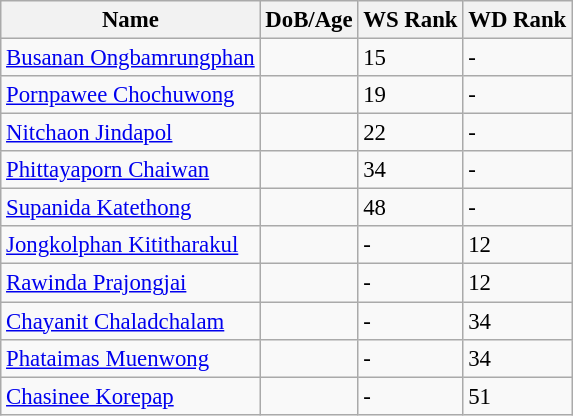<table class="wikitable" style="text-align: left; font-size:95%;">
<tr>
<th>Name</th>
<th>DoB/Age</th>
<th>WS Rank</th>
<th>WD Rank</th>
</tr>
<tr>
<td><a href='#'>Busanan Ongbamrungphan</a></td>
<td></td>
<td>15</td>
<td>-</td>
</tr>
<tr>
<td><a href='#'>Pornpawee Chochuwong</a></td>
<td></td>
<td>19</td>
<td>-</td>
</tr>
<tr>
<td><a href='#'>Nitchaon Jindapol</a></td>
<td></td>
<td>22</td>
<td>-</td>
</tr>
<tr>
<td><a href='#'>Phittayaporn Chaiwan</a></td>
<td></td>
<td>34</td>
<td>-</td>
</tr>
<tr>
<td><a href='#'>Supanida Katethong</a></td>
<td></td>
<td>48</td>
<td>-</td>
</tr>
<tr>
<td><a href='#'>Jongkolphan Kititharakul</a></td>
<td></td>
<td>-</td>
<td>12</td>
</tr>
<tr>
<td><a href='#'>Rawinda Prajongjai</a></td>
<td></td>
<td>-</td>
<td>12</td>
</tr>
<tr>
<td><a href='#'>Chayanit Chaladchalam</a></td>
<td></td>
<td>-</td>
<td>34</td>
</tr>
<tr>
<td><a href='#'>Phataimas Muenwong</a></td>
<td></td>
<td>-</td>
<td>34</td>
</tr>
<tr>
<td><a href='#'>Chasinee Korepap</a></td>
<td></td>
<td>-</td>
<td>51</td>
</tr>
</table>
